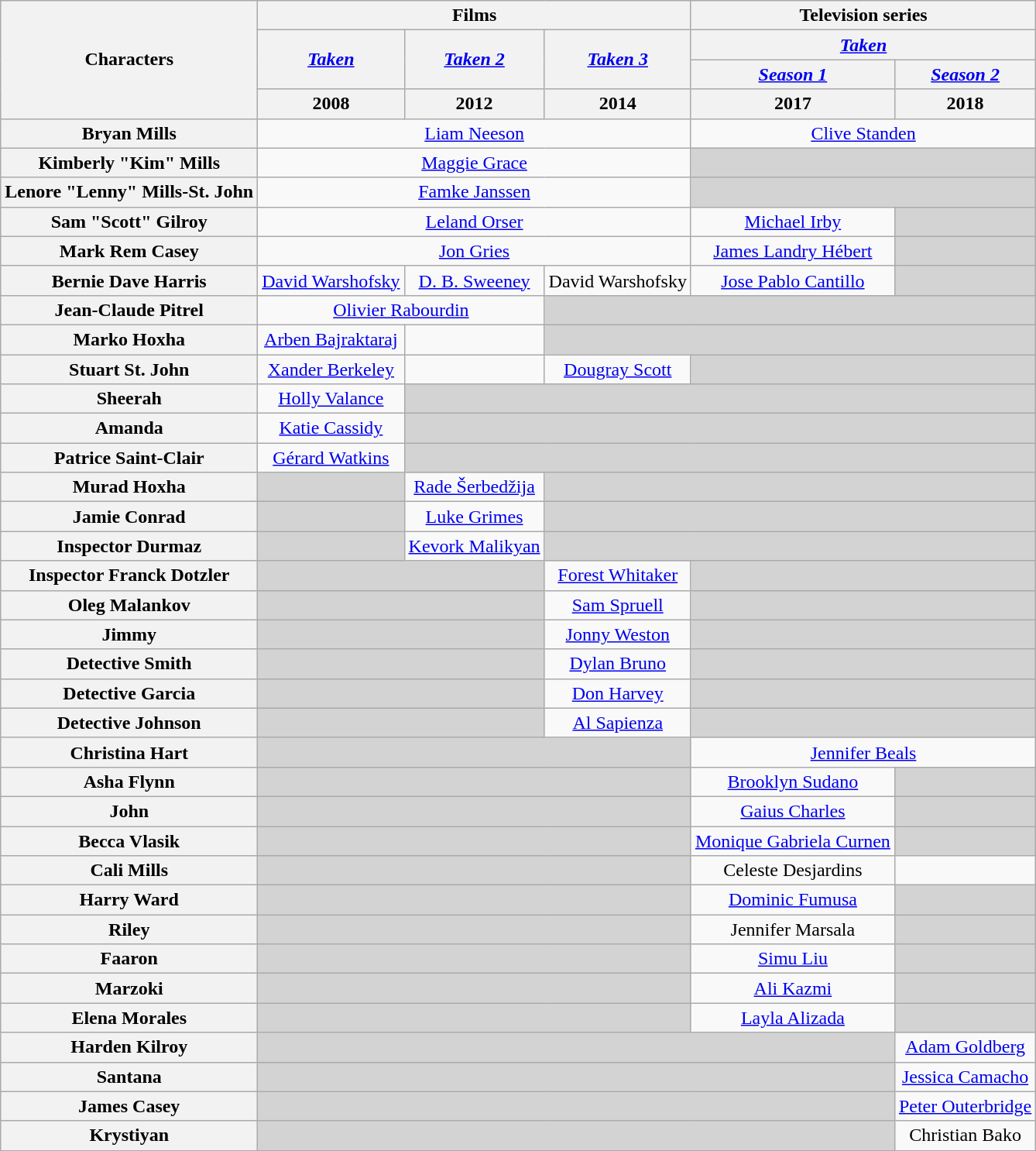<table class="wikitable"  style="text-align:center">
<tr>
<th rowspan="4">Characters</th>
<th colspan="3">Films</th>
<th colspan="2">Television series</th>
</tr>
<tr>
<th rowspan="2"><a href='#'><em>Taken</em></a></th>
<th rowspan="2"><em><a href='#'>Taken 2</a></em></th>
<th rowspan="2"><em><a href='#'>Taken 3</a></em></th>
<th colspan="2"><a href='#'><em>Taken</em></a></th>
</tr>
<tr>
<th><a href='#'><em>Season 1</em></a></th>
<th><a href='#'><em>Season 2</em></a></th>
</tr>
<tr>
<th>2008</th>
<th>2012</th>
<th>2014</th>
<th>2017</th>
<th>2018</th>
</tr>
<tr>
<th>Bryan Mills</th>
<td colspan="3"><a href='#'>Liam Neeson</a></td>
<td colspan="2"><a href='#'>Clive Standen</a></td>
</tr>
<tr>
<th>Kimberly "Kim" Mills</th>
<td colspan="3"><a href='#'>Maggie Grace</a></td>
<td colspan="2" style="background-color:#D3D3D3;"></td>
</tr>
<tr>
<th>Lenore "Lenny" Mills-St. John</th>
<td colspan="3"><a href='#'>Famke Janssen</a></td>
<td colspan="2" style="background-color:#D3D3D3;"></td>
</tr>
<tr>
<th>Sam "Scott" Gilroy</th>
<td colspan="3"><a href='#'>Leland Orser</a></td>
<td><a href='#'>Michael Irby</a></td>
<td style="background-color:#D3D3D3;"></td>
</tr>
<tr>
<th>Mark Rem Casey</th>
<td colspan="3"><a href='#'>Jon Gries</a></td>
<td><a href='#'>James Landry Hébert</a></td>
<td style="background-color:#D3D3D3;"></td>
</tr>
<tr>
<th>Bernie Dave Harris</th>
<td><a href='#'>David Warshofsky</a></td>
<td><a href='#'>D. B. Sweeney</a></td>
<td>David Warshofsky</td>
<td><a href='#'>Jose Pablo Cantillo</a></td>
<td style="background-color:#D3D3D3;"></td>
</tr>
<tr>
<th>Jean-Claude Pitrel</th>
<td colspan="2"><a href='#'>Olivier Rabourdin</a></td>
<td colspan="3" style="background-color:#D3D3D3;"></td>
</tr>
<tr>
<th>Marko Hoxha</th>
<td><a href='#'>Arben Bajraktaraj</a></td>
<td></td>
<td colspan="3" style="background-color:#D3D3D3;"></td>
</tr>
<tr>
<th>Stuart St. John</th>
<td><a href='#'>Xander Berkeley</a></td>
<td></td>
<td><a href='#'>Dougray Scott</a></td>
<td colspan="2" style="background-color:#D3D3D3;"></td>
</tr>
<tr>
<th>Sheerah</th>
<td><a href='#'>Holly Valance</a></td>
<td colspan="4" style="background-color:#D3D3D3;"></td>
</tr>
<tr>
<th>Amanda</th>
<td><a href='#'>Katie Cassidy</a></td>
<td colspan="4" style="background-color:#D3D3D3;"></td>
</tr>
<tr>
<th>Patrice Saint-Clair</th>
<td><a href='#'>Gérard Watkins</a></td>
<td colspan="4" style="background-color:#D3D3D3;"></td>
</tr>
<tr>
<th>Murad Hoxha</th>
<td style="background-color:#D3D3D3;"></td>
<td><a href='#'>Rade Šerbedžija</a></td>
<td colspan="3" style="background-color:#D3D3D3;"></td>
</tr>
<tr>
<th>Jamie Conrad</th>
<td style="background-color:#D3D3D3;"></td>
<td><a href='#'>Luke Grimes</a></td>
<td colspan="3" style="background-color:#D3D3D3;"></td>
</tr>
<tr>
<th>Inspector Durmaz</th>
<td style="background-color:#D3D3D3;"></td>
<td><a href='#'>Kevork Malikyan</a></td>
<td colspan="3" style="background-color:#D3D3D3;"></td>
</tr>
<tr>
<th>Inspector Franck Dotzler</th>
<td colspan="2" style="background-color:#D3D3D3;"></td>
<td><a href='#'>Forest Whitaker</a></td>
<td colspan="2" style="background-color:#D3D3D3;"></td>
</tr>
<tr>
<th>Oleg Malankov</th>
<td colspan="2" style="background-color:#D3D3D3;"></td>
<td><a href='#'>Sam Spruell</a></td>
<td colspan="2" style="background-color:#D3D3D3;"></td>
</tr>
<tr>
<th>Jimmy</th>
<td colspan="2" style="background-color:#D3D3D3;"></td>
<td><a href='#'>Jonny Weston</a></td>
<td colspan="2" style="background-color:#D3D3D3;"></td>
</tr>
<tr>
<th>Detective Smith</th>
<td colspan="2" style="background-color:#D3D3D3;"></td>
<td><a href='#'>Dylan Bruno</a></td>
<td colspan="2" style="background-color:#D3D3D3;"></td>
</tr>
<tr>
<th>Detective Garcia</th>
<td colspan="2" style="background-color:#D3D3D3;"></td>
<td><a href='#'>Don Harvey</a></td>
<td colspan="2" style="background-color:#D3D3D3;"></td>
</tr>
<tr>
<th>Detective Johnson</th>
<td colspan="2" style="background-color:#D3D3D3;"></td>
<td><a href='#'>Al Sapienza</a></td>
<td colspan="2" style="background-color:#D3D3D3;"></td>
</tr>
<tr>
<th>Christina Hart</th>
<td colspan="3" style="background-color:#D3D3D3;"></td>
<td colspan="2"><a href='#'>Jennifer Beals</a></td>
</tr>
<tr>
<th>Asha Flynn</th>
<td colspan="3" style="background-color:#D3D3D3;"></td>
<td><a href='#'>Brooklyn Sudano</a></td>
<td style="background-color:#D3D3D3;"></td>
</tr>
<tr>
<th>John</th>
<td colspan="3" style="background-color:#D3D3D3;"></td>
<td><a href='#'>Gaius Charles</a></td>
<td style="background-color:#D3D3D3;"></td>
</tr>
<tr>
<th>Becca Vlasik</th>
<td colspan="3" style="background-color:#D3D3D3;"></td>
<td><a href='#'>Monique Gabriela Curnen</a></td>
<td style="background-color:#D3D3D3;"></td>
</tr>
<tr>
<th>Cali Mills</th>
<td colspan="3" style="background-color:#D3D3D3;"></td>
<td>Celeste Desjardins</td>
<td></td>
</tr>
<tr>
<th>Harry Ward</th>
<td colspan="3" style="background-color:#D3D3D3;"></td>
<td><a href='#'>Dominic Fumusa</a></td>
<td style="background-color:#D3D3D3;"></td>
</tr>
<tr>
<th>Riley</th>
<td colspan="3" style="background-color:#D3D3D3;"></td>
<td>Jennifer Marsala</td>
<td style="background-color:#D3D3D3;"></td>
</tr>
<tr>
<th>Faaron</th>
<td colspan="3" style="background-color:#D3D3D3;"></td>
<td><a href='#'>Simu Liu</a></td>
<td style="background-color:#D3D3D3;"></td>
</tr>
<tr>
<th>Marzoki</th>
<td colspan="3" style="background-color:#D3D3D3;"></td>
<td><a href='#'>Ali Kazmi</a></td>
<td style="background-color:#D3D3D3;"></td>
</tr>
<tr>
<th>Elena Morales</th>
<td colspan="3" style="background-color:#D3D3D3;"></td>
<td><a href='#'>Layla Alizada</a></td>
<td style="background-color:#D3D3D3;"></td>
</tr>
<tr>
<th>Harden Kilroy</th>
<td colspan="4" style="background-color:#D3D3D3;"></td>
<td><a href='#'>Adam Goldberg</a></td>
</tr>
<tr>
<th>Santana</th>
<td colspan="4" style="background-color:#D3D3D3;"></td>
<td><a href='#'>Jessica Camacho</a></td>
</tr>
<tr>
<th>James Casey</th>
<td colspan="4" style="background-color:#D3D3D3;"></td>
<td><a href='#'>Peter Outerbridge</a></td>
</tr>
<tr>
<th>Krystiyan</th>
<td colspan="4" style="background-color:#D3D3D3;"></td>
<td>Christian Bako</td>
</tr>
<tr>
</tr>
</table>
